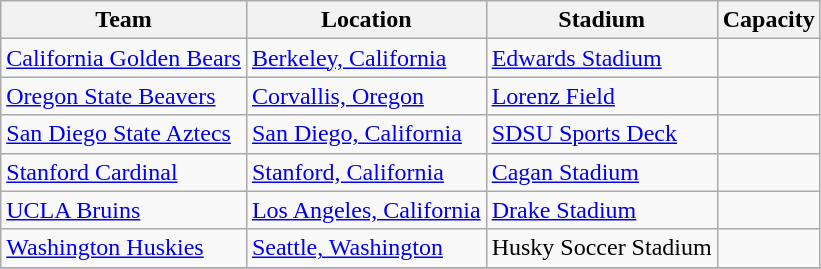<table class="wikitable sortable" style="text-align: left;">
<tr>
<th>Team</th>
<th>Location</th>
<th>Stadium</th>
<th>Capacity</th>
</tr>
<tr>
<td><a href='#'>California Golden Bears</a></td>
<td><a href='#'>Berkeley, California</a></td>
<td><a href='#'>Edwards Stadium</a></td>
<td align="center"></td>
</tr>
<tr>
<td><a href='#'>Oregon State Beavers</a></td>
<td><a href='#'>Corvallis, Oregon</a></td>
<td><a href='#'>Lorenz Field</a></td>
<td align="center"></td>
</tr>
<tr>
<td><a href='#'>San Diego State Aztecs</a></td>
<td><a href='#'>San Diego, California</a></td>
<td><a href='#'>SDSU Sports Deck</a></td>
<td align="center"></td>
</tr>
<tr>
<td><a href='#'>Stanford Cardinal</a></td>
<td><a href='#'>Stanford, California</a></td>
<td><a href='#'>Cagan Stadium</a></td>
<td align="center"></td>
</tr>
<tr>
<td><a href='#'>UCLA Bruins</a></td>
<td><a href='#'>Los Angeles, California</a></td>
<td><a href='#'>Drake Stadium</a></td>
<td align="center"></td>
</tr>
<tr>
<td><a href='#'>Washington Huskies</a></td>
<td><a href='#'>Seattle, Washington</a></td>
<td>Husky Soccer Stadium</td>
<td align="center"></td>
</tr>
<tr>
</tr>
</table>
